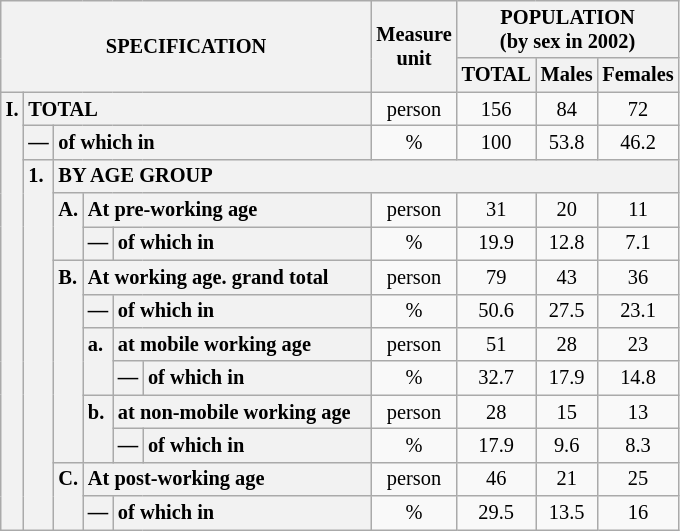<table class="wikitable" style="font-size:85%; text-align:center">
<tr>
<th rowspan="2" colspan="6">SPECIFICATION</th>
<th rowspan="2">Measure<br> unit</th>
<th colspan="3" rowspan="1">POPULATION<br> (by sex in 2002)</th>
</tr>
<tr>
<th>TOTAL</th>
<th>Males</th>
<th>Females</th>
</tr>
<tr>
<th style="text-align:left" valign="top" rowspan="13">I.</th>
<th style="text-align:left" colspan="5">TOTAL</th>
<td>person</td>
<td>156</td>
<td>84</td>
<td>72</td>
</tr>
<tr>
<th style="text-align:left" valign="top">—</th>
<th style="text-align:left" colspan="4">of which in</th>
<td>%</td>
<td>100</td>
<td>53.8</td>
<td>46.2</td>
</tr>
<tr>
<th style="text-align:left" valign="top" rowspan="11">1.</th>
<th style="text-align:left" colspan="19">BY AGE GROUP</th>
</tr>
<tr>
<th style="text-align:left" valign="top" rowspan="2">A.</th>
<th style="text-align:left" colspan="3">At pre-working age</th>
<td>person</td>
<td>31</td>
<td>20</td>
<td>11</td>
</tr>
<tr>
<th style="text-align:left" valign="top">—</th>
<th style="text-align:left" valign="top" colspan="2">of which in</th>
<td>%</td>
<td>19.9</td>
<td>12.8</td>
<td>7.1</td>
</tr>
<tr>
<th style="text-align:left" valign="top" rowspan="6">B.</th>
<th style="text-align:left" colspan="3">At working age. grand total</th>
<td>person</td>
<td>79</td>
<td>43</td>
<td>36</td>
</tr>
<tr>
<th style="text-align:left" valign="top">—</th>
<th style="text-align:left" valign="top" colspan="2">of which in</th>
<td>%</td>
<td>50.6</td>
<td>27.5</td>
<td>23.1</td>
</tr>
<tr>
<th style="text-align:left" valign="top" rowspan="2">a.</th>
<th style="text-align:left" colspan="2">at mobile working age</th>
<td>person</td>
<td>51</td>
<td>28</td>
<td>23</td>
</tr>
<tr>
<th style="text-align:left" valign="top">—</th>
<th style="text-align:left" valign="top" colspan="1">of which in                        </th>
<td>%</td>
<td>32.7</td>
<td>17.9</td>
<td>14.8</td>
</tr>
<tr>
<th style="text-align:left" valign="top" rowspan="2">b.</th>
<th style="text-align:left" colspan="2">at non-mobile working age</th>
<td>person</td>
<td>28</td>
<td>15</td>
<td>13</td>
</tr>
<tr>
<th style="text-align:left" valign="top">—</th>
<th style="text-align:left" valign="top" colspan="1">of which in                        </th>
<td>%</td>
<td>17.9</td>
<td>9.6</td>
<td>8.3</td>
</tr>
<tr>
<th style="text-align:left" valign="top" rowspan="2">C.</th>
<th style="text-align:left" colspan="3">At post-working age</th>
<td>person</td>
<td>46</td>
<td>21</td>
<td>25</td>
</tr>
<tr>
<th style="text-align:left" valign="top">—</th>
<th style="text-align:left" valign="top" colspan="2">of which in</th>
<td>%</td>
<td>29.5</td>
<td>13.5</td>
<td>16</td>
</tr>
</table>
